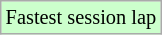<table class="wikitable sortable" style="font-size: 85%;">
<tr style="background:#ccffcc;">
<td>Fastest session lap</td>
</tr>
</table>
